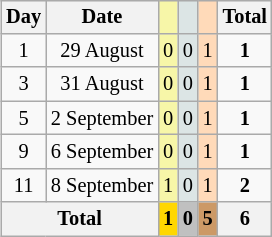<table class=wikitable style="font-size:85%; float:right; text-align:center">
<tr>
<th>Day</th>
<th>Date</th>
<td bgcolor=F7F6A8></td>
<td bgcolor=DCE5E5></td>
<td bgcolor=FFDAB9></td>
<th>Total</th>
</tr>
<tr>
<td>1</td>
<td>29 August</td>
<td bgcolor=F7F6A8>0</td>
<td bgcolor=DCE5E5>0</td>
<td bgcolor=FFDAB9>1</td>
<td><strong>1</strong></td>
</tr>
<tr>
<td>3</td>
<td>31 August</td>
<td bgcolor=F7F6A8>0</td>
<td bgcolor=DCE5E5>0</td>
<td bgcolor=FFDAB9>1</td>
<td><strong>1</strong></td>
</tr>
<tr>
<td>5</td>
<td>2 September</td>
<td bgcolor=F7F6A8>0</td>
<td bgcolor=DCE5E5>0</td>
<td bgcolor=FFDAB9>1</td>
<td><strong>1</strong></td>
</tr>
<tr>
<td>9</td>
<td>6 September</td>
<td bgcolor=F7F6A8>0</td>
<td bgcolor=DCE5E5>0</td>
<td bgcolor=FFDAB9>1</td>
<td><strong>1</strong></td>
</tr>
<tr>
<td>11</td>
<td>8 September</td>
<td bgcolor=F7F6A8>1</td>
<td bgcolor=DCE5E5>0</td>
<td bgcolor=FFDAB9>1</td>
<td><strong>2</strong></td>
</tr>
<tr>
<th colspan=2>Total</th>
<th style=background:gold>1</th>
<th style=background:silver>0</th>
<th style=background:#c96>5</th>
<th>6</th>
</tr>
</table>
